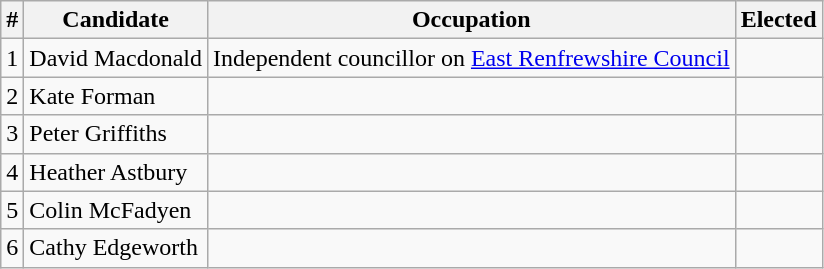<table class="wikitable">
<tr>
<th>#</th>
<th>Candidate</th>
<th>Occupation</th>
<th>Elected</th>
</tr>
<tr>
<td>1</td>
<td>David Macdonald</td>
<td>Independent councillor on <a href='#'>East Renfrewshire Council</a></td>
<td></td>
</tr>
<tr>
<td>2</td>
<td>Kate Forman</td>
<td></td>
<td></td>
</tr>
<tr>
<td>3</td>
<td>Peter Griffiths</td>
<td></td>
<td></td>
</tr>
<tr>
<td>4</td>
<td>Heather Astbury</td>
<td></td>
<td></td>
</tr>
<tr>
<td>5</td>
<td>Colin McFadyen</td>
<td></td>
<td></td>
</tr>
<tr>
<td>6</td>
<td>Cathy Edgeworth</td>
<td></td>
<td></td>
</tr>
</table>
